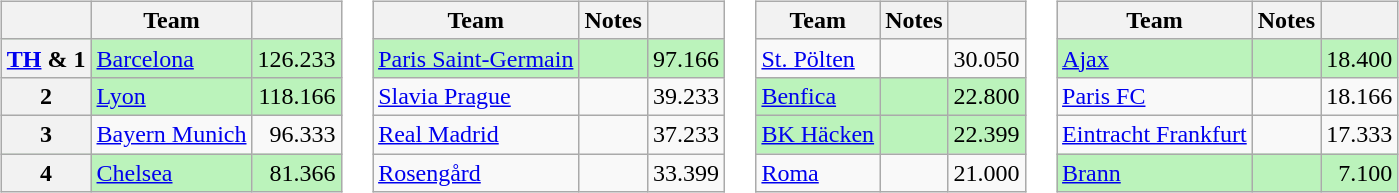<table>
<tr valign=top>
<td><br><table class="wikitable">
<tr>
<th></th>
<th>Team</th>
<th></th>
</tr>
<tr bgcolor=#BBF3BB>
<th><a href='#'>TH</a> & 1</th>
<td> <a href='#'>Barcelona</a></td>
<td align=right>126.233</td>
</tr>
<tr bgcolor=#BBF3BB>
<th>2</th>
<td> <a href='#'>Lyon</a></td>
<td align=right>118.166</td>
</tr>
<tr>
<th>3</th>
<td> <a href='#'>Bayern Munich</a></td>
<td align=right>96.333</td>
</tr>
<tr bgcolor=#BBF3BB>
<th>4</th>
<td> <a href='#'>Chelsea</a></td>
<td align=right>81.366</td>
</tr>
</table>
</td>
<td><br><table class="wikitable">
<tr>
<th>Team</th>
<th>Notes</th>
<th></th>
</tr>
<tr bgcolor=#BBF3BB>
<td> <a href='#'>Paris Saint-Germain</a></td>
<td></td>
<td align=right>97.166</td>
</tr>
<tr>
<td> <a href='#'>Slavia Prague</a></td>
<td></td>
<td align=right>39.233</td>
</tr>
<tr>
<td> <a href='#'>Real Madrid</a></td>
<td></td>
<td align=right>37.233</td>
</tr>
<tr>
<td> <a href='#'>Rosengård</a></td>
<td></td>
<td align=right>33.399</td>
</tr>
</table>
</td>
<td><br><table class="wikitable">
<tr>
<th>Team</th>
<th>Notes</th>
<th></th>
</tr>
<tr>
<td> <a href='#'>St. Pölten</a></td>
<td></td>
<td align=right>30.050</td>
</tr>
<tr bgcolor=#BBF3BB>
<td> <a href='#'>Benfica</a></td>
<td></td>
<td align=right>22.800</td>
</tr>
<tr bgcolor=#BBF3BB>
<td> <a href='#'>BK Häcken</a></td>
<td></td>
<td align=right>22.399</td>
</tr>
<tr>
<td> <a href='#'>Roma</a></td>
<td></td>
<td align=right>21.000</td>
</tr>
</table>
</td>
<td><br><table class="wikitable">
<tr>
<th>Team</th>
<th>Notes</th>
<th></th>
</tr>
<tr bgcolor=#BBF3BB>
<td> <a href='#'>Ajax</a></td>
<td></td>
<td align=right>18.400</td>
</tr>
<tr>
<td> <a href='#'>Paris FC</a></td>
<td></td>
<td align=right>18.166</td>
</tr>
<tr>
<td> <a href='#'>Eintracht Frankfurt</a></td>
<td></td>
<td align=right>17.333</td>
</tr>
<tr bgcolor=#BBF3BB>
<td> <a href='#'>Brann</a></td>
<td></td>
<td align=right>7.100</td>
</tr>
</table>
</td>
</tr>
</table>
